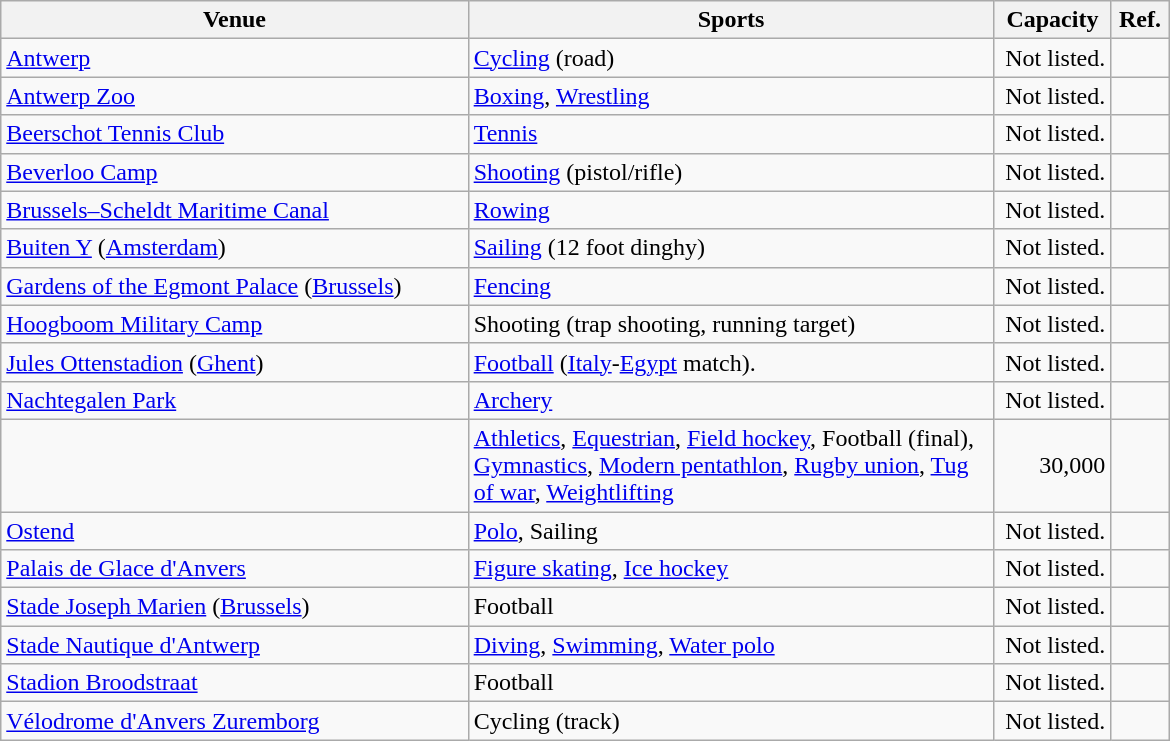<table class="wikitable sortable" style="width:780px;">
<tr>
<th width=40%>Venue</th>
<th class="unsortable" style="width:45%;">Sports</th>
<th width=10%>Capacity</th>
<th class="unsortable">Ref.</th>
</tr>
<tr>
<td><a href='#'>Antwerp</a></td>
<td><a href='#'>Cycling</a> (road)</td>
<td align="right">Not listed.</td>
<td align=center></td>
</tr>
<tr>
<td><a href='#'>Antwerp Zoo</a></td>
<td><a href='#'>Boxing</a>, <a href='#'>Wrestling</a></td>
<td style="text-align:right;">Not listed.</td>
<td align=center></td>
</tr>
<tr>
<td><a href='#'>Beerschot Tennis Club</a></td>
<td><a href='#'>Tennis</a></td>
<td style="text-align:right;">Not listed.</td>
<td align=center></td>
</tr>
<tr>
<td><a href='#'>Beverloo Camp</a></td>
<td><a href='#'>Shooting</a> (pistol/rifle)</td>
<td style="text-align:right;">Not listed.</td>
<td align=center></td>
</tr>
<tr>
<td><a href='#'>Brussels–Scheldt Maritime Canal</a></td>
<td><a href='#'>Rowing</a></td>
<td style="text-align:right;">Not listed.</td>
<td align=center></td>
</tr>
<tr>
<td><a href='#'>Buiten Y</a> (<a href='#'>Amsterdam</a>)</td>
<td><a href='#'>Sailing</a> (12 foot dinghy)</td>
<td style="text-align:right;">Not listed.</td>
<td align=center></td>
</tr>
<tr>
<td><a href='#'>Gardens of the Egmont Palace</a> (<a href='#'>Brussels</a>)</td>
<td><a href='#'>Fencing</a></td>
<td style="text-align:right;">Not listed.</td>
<td align=center></td>
</tr>
<tr>
<td><a href='#'>Hoogboom Military Camp</a></td>
<td>Shooting (trap shooting, running target)</td>
<td style="text-align:right;">Not listed.</td>
<td align=center></td>
</tr>
<tr>
<td><a href='#'>Jules Ottenstadion</a> (<a href='#'>Ghent</a>)</td>
<td><a href='#'>Football</a> (<a href='#'>Italy</a>-<a href='#'>Egypt</a> match).</td>
<td style="text-align:right;">Not listed.</td>
<td align=center></td>
</tr>
<tr>
<td><a href='#'>Nachtegalen Park</a></td>
<td><a href='#'>Archery</a></td>
<td style="text-align:right;">Not listed.</td>
<td align=center></td>
</tr>
<tr>
<td></td>
<td><a href='#'>Athletics</a>, <a href='#'>Equestrian</a>, <a href='#'>Field hockey</a>, Football (final), <a href='#'>Gymnastics</a>, <a href='#'>Modern pentathlon</a>, <a href='#'>Rugby union</a>, <a href='#'>Tug of war</a>, <a href='#'>Weightlifting</a></td>
<td style="text-align:right;">30,000</td>
<td align=center></td>
</tr>
<tr>
<td><a href='#'>Ostend</a></td>
<td><a href='#'>Polo</a>, Sailing</td>
<td style="text-align:right;">Not listed.</td>
<td align=center></td>
</tr>
<tr>
<td><a href='#'>Palais de Glace d'Anvers</a></td>
<td><a href='#'>Figure skating</a>, <a href='#'>Ice hockey</a></td>
<td style="text-align:right;">Not listed.</td>
<td align=center></td>
</tr>
<tr>
<td><a href='#'>Stade Joseph Marien</a> (<a href='#'>Brussels</a>)</td>
<td>Football</td>
<td style="text-align:right;">Not listed.</td>
<td align=center></td>
</tr>
<tr>
<td><a href='#'>Stade Nautique d'Antwerp</a></td>
<td><a href='#'>Diving</a>, <a href='#'>Swimming</a>, <a href='#'>Water polo</a></td>
<td style="text-align:right;">Not listed.</td>
<td align=center></td>
</tr>
<tr>
<td><a href='#'>Stadion Broodstraat</a></td>
<td>Football</td>
<td style="text-align:right;">Not listed.</td>
<td align=center></td>
</tr>
<tr>
<td><a href='#'>Vélodrome d'Anvers Zuremborg</a></td>
<td>Cycling (track)</td>
<td style="text-align:right;">Not listed.</td>
<td align=center></td>
</tr>
</table>
